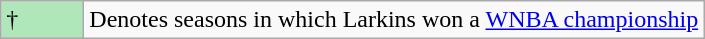<table class="wikitable">
<tr>
<td style="background:#afe6ba; width:3em;">†</td>
<td>Denotes seasons in which Larkins won a <a href='#'>WNBA championship</a></td>
</tr>
</table>
